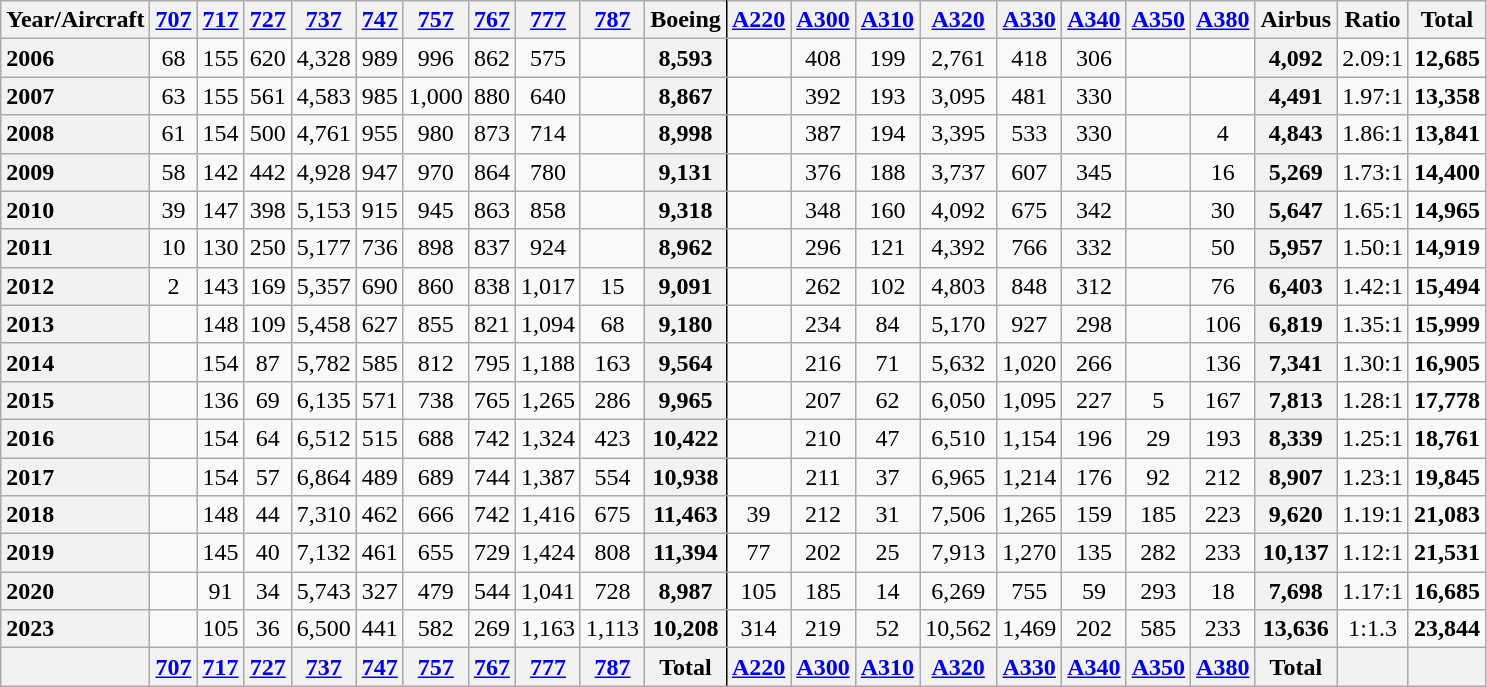<table class="wikitable" style="text-align:center;">
<tr>
<th>Year/Aircraft</th>
<th><a href='#'>707</a></th>
<th><a href='#'>717</a></th>
<th><a href='#'>727</a></th>
<th><a href='#'>737</a></th>
<th><a href='#'>747</a></th>
<th><a href='#'>757</a></th>
<th><a href='#'>767</a></th>
<th><a href='#'>777</a></th>
<th><a href='#'>787</a></th>
<th style="border-right: 1px solid black;">Boeing</th>
<th><a href='#'>A220</a></th>
<th><a href='#'>A300</a></th>
<th><a href='#'>A310</a></th>
<th><a href='#'>A320</a></th>
<th><a href='#'>A330</a></th>
<th><a href='#'>A340</a></th>
<th><a href='#'>A350</a></th>
<th><a href='#'>A380</a></th>
<th>Airbus</th>
<th>Ratio</th>
<th>Total</th>
</tr>
<tr>
<th style="text-align:left;">2006</th>
<td>68</td>
<td>155</td>
<td>620</td>
<td>4,328</td>
<td>989</td>
<td>996</td>
<td>862</td>
<td>575</td>
<td></td>
<th style="border-right: 1px solid black;">8,593</th>
<td></td>
<td>408</td>
<td>199</td>
<td>2,761</td>
<td>418</td>
<td>306</td>
<td></td>
<td></td>
<th>4,092</th>
<td>2.09:1</td>
<td><strong>12,685</strong></td>
</tr>
<tr>
<th style="text-align:left;">2007</th>
<td>63</td>
<td>155</td>
<td>561</td>
<td>4,583</td>
<td>985</td>
<td>1,000</td>
<td>880</td>
<td>640</td>
<td></td>
<th style="border-right: 1px solid black;">8,867</th>
<td></td>
<td>392</td>
<td>193</td>
<td>3,095</td>
<td>481</td>
<td>330</td>
<td></td>
<td></td>
<th>4,491</th>
<td>1.97:1</td>
<td><strong>13,358</strong></td>
</tr>
<tr>
<th style="text-align:left;">2008</th>
<td>61</td>
<td>154</td>
<td>500</td>
<td>4,761</td>
<td>955</td>
<td>980</td>
<td>873</td>
<td>714</td>
<td></td>
<th style="border-right: 1px solid black;">8,998</th>
<td></td>
<td>387</td>
<td>194</td>
<td>3,395</td>
<td>533</td>
<td>330</td>
<td></td>
<td>4</td>
<th>4,843</th>
<td>1.86:1</td>
<td><strong>13,841</strong></td>
</tr>
<tr>
<th style="text-align:left;">2009</th>
<td>58</td>
<td>142</td>
<td>442</td>
<td>4,928</td>
<td>947</td>
<td>970</td>
<td>864</td>
<td>780</td>
<td></td>
<th style="border-right: 1px solid black;">9,131</th>
<td></td>
<td>376</td>
<td>188</td>
<td>3,737</td>
<td>607</td>
<td>345</td>
<td></td>
<td>16</td>
<th>5,269</th>
<td>1.73:1</td>
<td><strong>14,400</strong></td>
</tr>
<tr>
<th style="text-align:left;">2010</th>
<td>39</td>
<td>147</td>
<td>398</td>
<td>5,153</td>
<td>915</td>
<td>945</td>
<td>863</td>
<td>858</td>
<td></td>
<th style="border-right: 1px solid black;">9,318</th>
<td></td>
<td>348</td>
<td>160</td>
<td>4,092</td>
<td>675</td>
<td>342</td>
<td></td>
<td>30</td>
<th>5,647</th>
<td>1.65:1</td>
<td><strong>14,965</strong></td>
</tr>
<tr>
<th style="text-align:left;">2011</th>
<td>10</td>
<td>130</td>
<td>250</td>
<td>5,177</td>
<td>736</td>
<td>898</td>
<td>837</td>
<td>924</td>
<td></td>
<th style="border-right: 1px solid black;">8,962</th>
<td></td>
<td>296</td>
<td>121</td>
<td>4,392</td>
<td>766</td>
<td>332</td>
<td></td>
<td>50</td>
<th>5,957</th>
<td>1.50:1</td>
<td><strong>14,919</strong></td>
</tr>
<tr>
<th style="text-align:left;">2012</th>
<td>2</td>
<td>143</td>
<td>169</td>
<td>5,357</td>
<td>690</td>
<td>860</td>
<td>838</td>
<td>1,017</td>
<td>15</td>
<th style="border-right: 1px solid black;">9,091</th>
<td></td>
<td>262</td>
<td>102</td>
<td>4,803</td>
<td>848</td>
<td>312</td>
<td></td>
<td>76</td>
<th>6,403</th>
<td>1.42:1</td>
<td><strong>15,494</strong></td>
</tr>
<tr>
<th style="text-align:left;">2013</th>
<td></td>
<td>148</td>
<td>109</td>
<td>5,458</td>
<td>627</td>
<td>855</td>
<td>821</td>
<td>1,094</td>
<td>68</td>
<th style="border-right: 1px solid black;">9,180</th>
<td></td>
<td>234</td>
<td>84</td>
<td>5,170</td>
<td>927</td>
<td>298</td>
<td></td>
<td>106</td>
<th>6,819</th>
<td>1.35:1</td>
<td><strong>15,999</strong></td>
</tr>
<tr>
<th style="text-align:left;">2014</th>
<td></td>
<td>154</td>
<td>87</td>
<td>5,782</td>
<td>585</td>
<td>812</td>
<td>795</td>
<td>1,188</td>
<td>163</td>
<th style="border-right: 1px solid black;">9,564</th>
<td></td>
<td>216</td>
<td>71</td>
<td>5,632</td>
<td>1,020</td>
<td>266</td>
<td></td>
<td>136</td>
<th>7,341</th>
<td>1.30:1</td>
<td><strong>16,905</strong></td>
</tr>
<tr>
<th style="text-align:left;">2015</th>
<td></td>
<td>136</td>
<td>69</td>
<td>6,135</td>
<td>571</td>
<td>738</td>
<td>765</td>
<td>1,265</td>
<td>286</td>
<th style="border-right: 1px solid black;">9,965</th>
<td></td>
<td>207</td>
<td>62</td>
<td>6,050</td>
<td>1,095</td>
<td>227</td>
<td>5</td>
<td>167</td>
<th>7,813</th>
<td>1.28:1</td>
<td><strong>17,778</strong></td>
</tr>
<tr>
<th style="text-align:left;">2016</th>
<td></td>
<td>154</td>
<td>64</td>
<td>6,512</td>
<td>515</td>
<td>688</td>
<td>742</td>
<td>1,324</td>
<td>423</td>
<th style="border-right: 1px solid black;">10,422</th>
<td></td>
<td>210</td>
<td>47</td>
<td>6,510</td>
<td>1,154</td>
<td>196</td>
<td>29</td>
<td>193</td>
<th>8,339</th>
<td>1.25:1</td>
<td><strong>18,761</strong></td>
</tr>
<tr>
<th style="text-align:left;">2017</th>
<td></td>
<td>154</td>
<td>57</td>
<td>6,864</td>
<td>489</td>
<td>689</td>
<td>744</td>
<td>1,387</td>
<td>554</td>
<th style="border-right: 1px solid black;">10,938</th>
<td></td>
<td>211</td>
<td>37</td>
<td>6,965</td>
<td>1,214</td>
<td>176</td>
<td>92</td>
<td>212</td>
<th>8,907</th>
<td>1.23:1</td>
<td><strong>19,845</strong></td>
</tr>
<tr>
<th style="text-align:left;">2018</th>
<td></td>
<td>148</td>
<td>44</td>
<td>7,310</td>
<td>462</td>
<td>666</td>
<td>742</td>
<td>1,416</td>
<td>675</td>
<th style="border-right: 1px solid black;">11,463</th>
<td>39</td>
<td>212</td>
<td>31</td>
<td>7,506</td>
<td>1,265</td>
<td>159</td>
<td>185</td>
<td>223</td>
<th>9,620</th>
<td>1.19:1</td>
<td><strong>21,083</strong></td>
</tr>
<tr>
<th style="text-align:left;">2019</th>
<td></td>
<td>145</td>
<td>40</td>
<td>7,132</td>
<td>461</td>
<td>655</td>
<td>729</td>
<td>1,424</td>
<td>808</td>
<th style="border-right: 1px solid black;">11,394</th>
<td>77</td>
<td>202</td>
<td>25</td>
<td>7,913</td>
<td>1,270</td>
<td>135</td>
<td>282</td>
<td>233</td>
<th>10,137</th>
<td>1.12:1</td>
<td><strong>21,531</strong></td>
</tr>
<tr>
<th style="text-align:left;">2020</th>
<td></td>
<td>91</td>
<td>34</td>
<td>5,743</td>
<td>327</td>
<td>479</td>
<td>544</td>
<td>1,041</td>
<td>728</td>
<th style="border-right: 1px solid black;">8,987</th>
<td>105</td>
<td>185</td>
<td>14</td>
<td>6,269</td>
<td>755</td>
<td>59</td>
<td>293</td>
<td>18</td>
<th>7,698</th>
<td>1.17:1</td>
<td><strong>16,685</strong></td>
</tr>
<tr>
<th style="text-align:left;">2023</th>
<td></td>
<td>105</td>
<td>36</td>
<td>6,500</td>
<td>441</td>
<td>582</td>
<td>269</td>
<td>1,163</td>
<td>1,113</td>
<th style="border-right: 1px solid black;">10,208</th>
<td>314</td>
<td>219</td>
<td>52</td>
<td>10,562</td>
<td>1,469</td>
<td>202</td>
<td>585</td>
<td>233</td>
<th>13,636</th>
<td>1:1.3</td>
<td><strong>23,844</strong></td>
</tr>
<tr>
<th></th>
<th><a href='#'>707</a></th>
<th><a href='#'>717</a></th>
<th><a href='#'>727</a></th>
<th><a href='#'>737</a></th>
<th><a href='#'>747</a></th>
<th><a href='#'>757</a></th>
<th><a href='#'>767</a></th>
<th><a href='#'>777</a></th>
<th><a href='#'>787</a></th>
<th style="border-right: 1px solid black;">Total</th>
<th><a href='#'>A220</a></th>
<th><a href='#'>A300</a></th>
<th><a href='#'>A310</a></th>
<th><a href='#'>A320</a></th>
<th><a href='#'>A330</a></th>
<th><a href='#'>A340</a></th>
<th><a href='#'>A350</a></th>
<th><a href='#'>A380</a></th>
<th>Total</th>
<th></th>
<th></th>
</tr>
</table>
